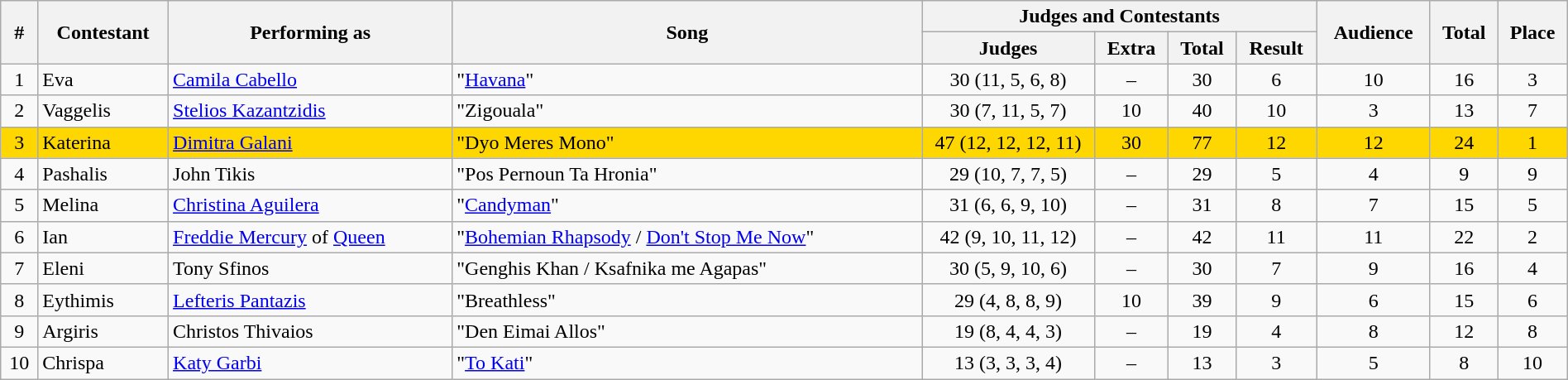<table class="sortable wikitable" style="text-align:center;" width="100%">
<tr>
<th rowspan="2">#</th>
<th rowspan="2">Contestant</th>
<th rowspan="2">Performing as</th>
<th rowspan="2">Song</th>
<th colspan="4">Judges and Contestants</th>
<th rowspan="2">Audience</th>
<th rowspan="2">Total</th>
<th rowspan="2">Place</th>
</tr>
<tr>
<th width="11%">Judges</th>
<th>Extra</th>
<th>Total</th>
<th>Result</th>
</tr>
<tr>
<td>1</td>
<td align="left">Eva</td>
<td align="left"><a href='#'>Camila Cabello</a></td>
<td align="left">"<a href='#'>Havana</a>"</td>
<td>30 (11, 5, 6, 8)</td>
<td>–</td>
<td>30</td>
<td>6</td>
<td>10</td>
<td>16</td>
<td>3</td>
</tr>
<tr>
<td>2</td>
<td align="left">Vaggelis</td>
<td align="left"><a href='#'>Stelios Kazantzidis</a></td>
<td align="left">"Zigouala"</td>
<td>30 (7, 11, 5, 7)</td>
<td>10</td>
<td>40</td>
<td>10</td>
<td>3</td>
<td>13</td>
<td>7</td>
</tr>
<tr bgcolor="gold">
<td>3</td>
<td align="left">Katerina</td>
<td align="left"><a href='#'>Dimitra Galani</a></td>
<td align="left">"Dyo Meres Mono"</td>
<td>47 (12, 12, 12, 11)</td>
<td>30</td>
<td>77</td>
<td>12</td>
<td>12</td>
<td>24</td>
<td>1</td>
</tr>
<tr>
<td>4</td>
<td align="left">Pashalis</td>
<td align="left">John Tikis</td>
<td align="left">"Pos Pernoun Ta Hronia"</td>
<td>29 (10, 7, 7, 5)</td>
<td>–</td>
<td>29</td>
<td>5</td>
<td>4</td>
<td>9</td>
<td>9</td>
</tr>
<tr>
<td>5</td>
<td align="left">Melina</td>
<td align="left"><a href='#'>Christina Aguilera</a></td>
<td align="left">"<a href='#'>Candyman</a>"</td>
<td>31 (6, 6, 9, 10)</td>
<td>–</td>
<td>31</td>
<td>8</td>
<td>7</td>
<td>15</td>
<td>5</td>
</tr>
<tr>
<td>6</td>
<td align="left">Ian</td>
<td align="left"><a href='#'>Freddie Mercury</a> of <a href='#'>Queen</a></td>
<td align="left">"<a href='#'>Bohemian Rhapsody</a> / <a href='#'>Don't Stop Me Now</a>"</td>
<td>42 (9, 10, 11, 12)</td>
<td>–</td>
<td>42</td>
<td>11</td>
<td>11</td>
<td>22</td>
<td>2</td>
</tr>
<tr>
<td>7</td>
<td align="left">Eleni</td>
<td align="left">Tony Sfinos</td>
<td align="left">"Genghis Khan / Ksafnika me Agapas"</td>
<td>30 (5, 9, 10, 6)</td>
<td>–</td>
<td>30</td>
<td>7</td>
<td>9</td>
<td>16</td>
<td>4</td>
</tr>
<tr>
<td>8</td>
<td align="left">Eythimis</td>
<td align="left"><a href='#'>Lefteris Pantazis</a></td>
<td align="left">"Breathless"</td>
<td>29 (4, 8, 8, 9)</td>
<td>10</td>
<td>39</td>
<td>9</td>
<td>6</td>
<td>15</td>
<td>6</td>
</tr>
<tr>
<td>9</td>
<td align="left">Argiris</td>
<td align="left">Christos Thivaios</td>
<td align="left">"Den Eimai Allos"</td>
<td>19 (8, 4, 4, 3)</td>
<td>–</td>
<td>19</td>
<td>4</td>
<td>8</td>
<td>12</td>
<td>8</td>
</tr>
<tr>
<td>10</td>
<td align="left">Chrispa</td>
<td align="left"><a href='#'>Katy Garbi</a></td>
<td align="left">"<a href='#'>To Kati</a>"</td>
<td>13 (3, 3, 3, 4)</td>
<td>–</td>
<td>13</td>
<td>3</td>
<td>5</td>
<td>8</td>
<td>10</td>
</tr>
</table>
